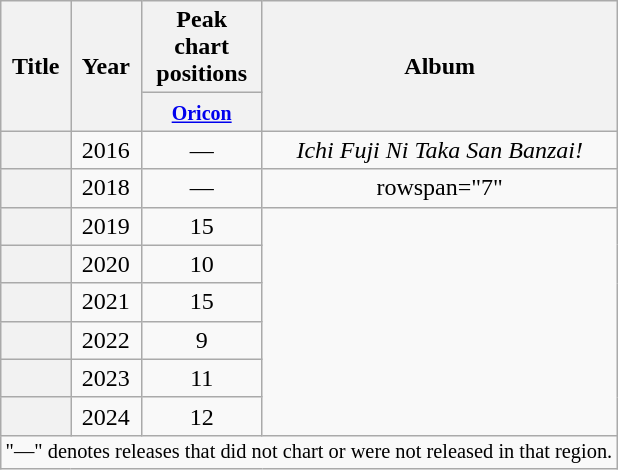<table class="wikitable plainrowheaders" style="text-align:center;">
<tr>
<th scope="col" rowspan="2">Title</th>
<th scope="col" rowspan="2">Year</th>
<th scope="col" colspan="1">Peak <br> chart <br> positions</th>
<th scope="col" rowspan="2">Album</th>
</tr>
<tr>
<th scope="col" colspan="1"><small><a href='#'>Oricon</a></small><br></th>
</tr>
<tr>
<th scope="row"></th>
<td>2016</td>
<td>—</td>
<td><em>Ichi Fuji Ni Taka San Banzai!</em></td>
</tr>
<tr>
<th scope="row"></th>
<td>2018</td>
<td>—</td>
<td>rowspan="7" </td>
</tr>
<tr>
<th scope="row"></th>
<td>2019</td>
<td>15</td>
</tr>
<tr>
<th scope="row"></th>
<td>2020</td>
<td>10</td>
</tr>
<tr>
<th scope="row"></th>
<td>2021</td>
<td>15</td>
</tr>
<tr>
<th scope="row"></th>
<td>2022</td>
<td>9</td>
</tr>
<tr>
<th scope="row"></th>
<td>2023</td>
<td>11</td>
</tr>
<tr>
<th scope="row"></th>
<td>2024</td>
<td>12</td>
</tr>
<tr>
<td colspan="5" style="font-size:85%">"—" denotes releases that did not chart or were not released in that region.</td>
</tr>
</table>
